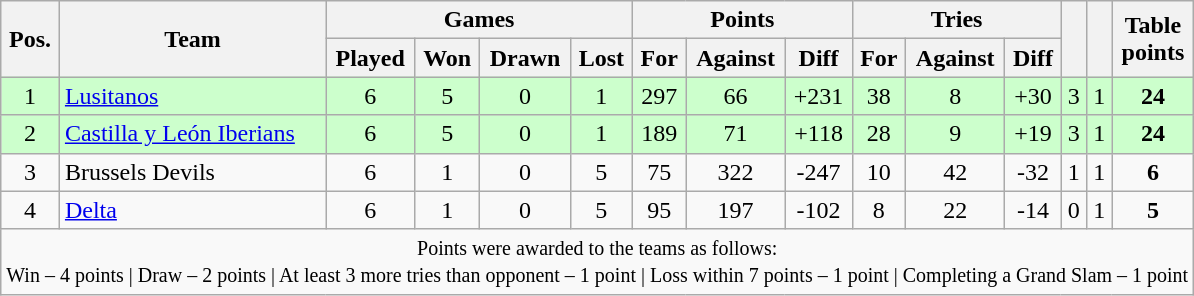<table class="wikitable" style="text-align:center">
<tr>
<th rowspan="2">Pos.</th>
<th rowspan="2">Team</th>
<th colspan="4">Games</th>
<th colspan="3">Points</th>
<th colspan="3">Tries</th>
<th rowspan="2"></th>
<th rowspan="2"></th>
<th rowspan="2">Table<br>points</th>
</tr>
<tr>
<th>Played</th>
<th>Won</th>
<th>Drawn</th>
<th>Lost</th>
<th>For</th>
<th>Against</th>
<th>Diff</th>
<th>For</th>
<th>Against</th>
<th>Diff</th>
</tr>
<tr bgcolor="#ccffcc">
<td>1</td>
<td style="text-align:left"> <a href='#'>Lusitanos</a></td>
<td>6</td>
<td>5</td>
<td>0</td>
<td>1</td>
<td>297</td>
<td>66</td>
<td>+231</td>
<td>38</td>
<td>8</td>
<td>+30</td>
<td>3</td>
<td>1</td>
<td><strong>24</strong></td>
</tr>
<tr bgcolor="#ccffcc">
<td>2</td>
<td style="text-align:left"> <a href='#'>Castilla y León Iberians</a></td>
<td>6</td>
<td>5</td>
<td>0</td>
<td>1</td>
<td>189</td>
<td>71</td>
<td>+118</td>
<td>28</td>
<td>9</td>
<td>+19</td>
<td>3</td>
<td>1</td>
<td><strong>24</strong></td>
</tr>
<tr>
<td>3</td>
<td style="text-align:left"> Brussels Devils</td>
<td>6</td>
<td>1</td>
<td>0</td>
<td>5</td>
<td>75</td>
<td>322</td>
<td>-247</td>
<td>10</td>
<td>42</td>
<td>-32</td>
<td>1</td>
<td>1</td>
<td><strong>6</strong></td>
</tr>
<tr>
<td>4</td>
<td style="text-align:left"> <a href='#'>Delta</a></td>
<td>6</td>
<td>1</td>
<td>0</td>
<td>5</td>
<td>95</td>
<td>197</td>
<td>-102</td>
<td>8</td>
<td>22</td>
<td>-14</td>
<td>0</td>
<td>1</td>
<td><strong>5</strong></td>
</tr>
<tr>
<td colspan="100%" style="text-align:center"><small>Points were awarded to the teams as follows:<br>Win – 4 points | Draw – 2 points | At least 3 more tries than opponent – 1 point | Loss within 7 points – 1 point | Completing a Grand Slam – 1 point</small></td>
</tr>
</table>
